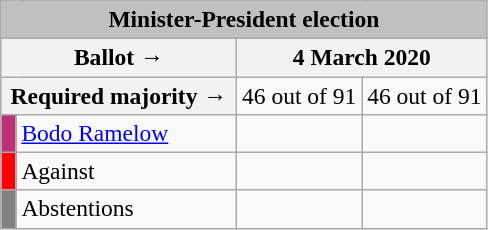<table class="wikitable" style="text-align:center; font-size:98%;">
<tr>
<td colspan=5 align="center" bgcolor="#C0C0C0"><strong>Minister-President election</strong></td>
</tr>
<tr>
<th colspan=2 style="width:150px;">Ballot →</th>
<th colspan=3>4 March 2020</th>
</tr>
<tr>
<th colspan=2>Required majority →</th>
<td>46 out of 91 </td>
<td>46 out of 91</td>
</tr>
<tr>
<td bgcolor=#BE3075></td>
<td style="text-align:left;"><a href='#'>Bodo Ramelow</a></td>
<td></td>
<td><strong></strong></td>
</tr>
<tr>
<td bgcolor=red></td>
<td style="text-align:left;">Against</td>
<td></td>
<td></td>
</tr>
<tr>
<td style="background:gray;"></td>
<td style="text-align:left;">Abstentions</td>
<td></td>
<td></td>
</tr>
</table>
